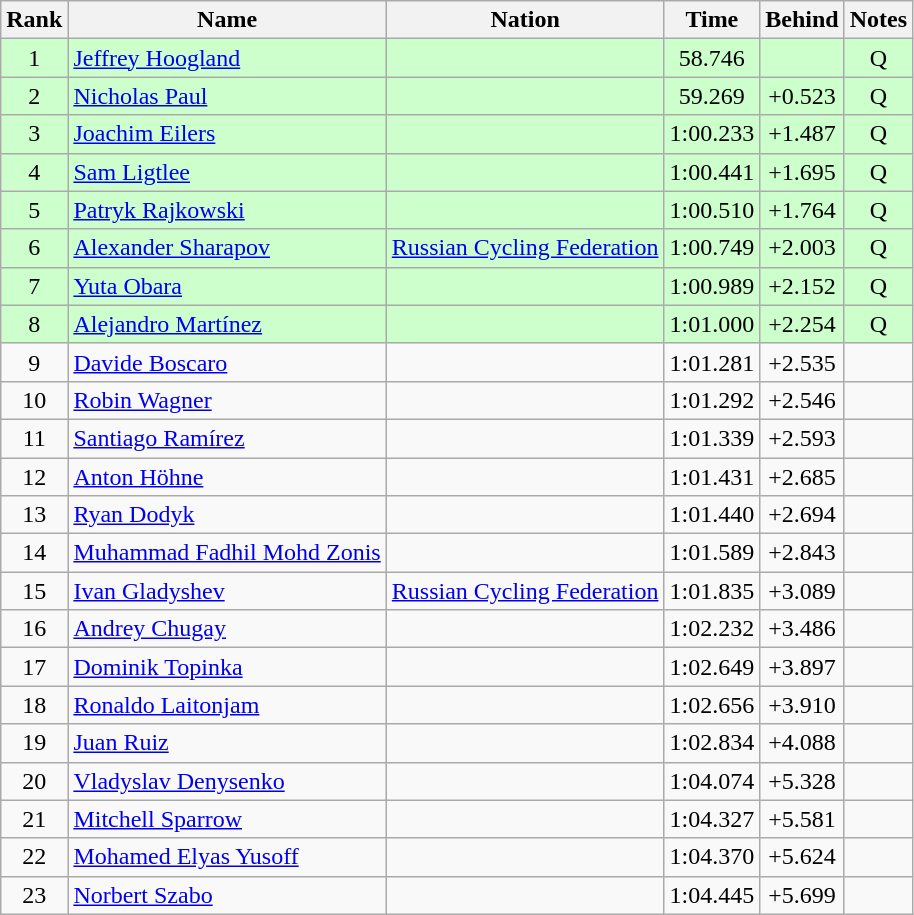<table class="wikitable sortable" style="text-align:center">
<tr>
<th>Rank</th>
<th>Name</th>
<th>Nation</th>
<th>Time</th>
<th>Behind</th>
<th>Notes</th>
</tr>
<tr bgcolor=ccffcc>
<td>1</td>
<td align=left><a href='#'>Jeffrey Hoogland</a></td>
<td align=left></td>
<td>58.746</td>
<td></td>
<td>Q</td>
</tr>
<tr bgcolor=ccffcc>
<td>2</td>
<td align=left><a href='#'>Nicholas Paul</a></td>
<td align=left></td>
<td>59.269</td>
<td>+0.523</td>
<td>Q</td>
</tr>
<tr bgcolor=ccffcc>
<td>3</td>
<td align=left><a href='#'>Joachim Eilers</a></td>
<td align=left></td>
<td>1:00.233</td>
<td>+1.487</td>
<td>Q</td>
</tr>
<tr bgcolor=ccffcc>
<td>4</td>
<td align=left><a href='#'>Sam Ligtlee</a></td>
<td align=left></td>
<td>1:00.441</td>
<td>+1.695</td>
<td>Q</td>
</tr>
<tr bgcolor=ccffcc>
<td>5</td>
<td align=left><a href='#'>Patryk Rajkowski</a></td>
<td align=left></td>
<td>1:00.510</td>
<td>+1.764</td>
<td>Q</td>
</tr>
<tr bgcolor=ccffcc>
<td>6</td>
<td align=left><a href='#'>Alexander Sharapov</a></td>
<td align=left><a href='#'>Russian Cycling Federation</a></td>
<td>1:00.749</td>
<td>+2.003</td>
<td>Q</td>
</tr>
<tr bgcolor=ccffcc>
<td>7</td>
<td align=left><a href='#'>Yuta Obara</a></td>
<td align=left></td>
<td>1:00.989</td>
<td>+2.152</td>
<td>Q</td>
</tr>
<tr bgcolor=ccffcc>
<td>8</td>
<td align=left><a href='#'>Alejandro Martínez</a></td>
<td align=left></td>
<td>1:01.000</td>
<td>+2.254</td>
<td>Q</td>
</tr>
<tr>
<td>9</td>
<td align=left><a href='#'>Davide Boscaro</a></td>
<td align=left></td>
<td>1:01.281</td>
<td>+2.535</td>
<td></td>
</tr>
<tr>
<td>10</td>
<td align=left><a href='#'>Robin Wagner</a></td>
<td align=left></td>
<td>1:01.292</td>
<td>+2.546</td>
<td></td>
</tr>
<tr>
<td>11</td>
<td align=left><a href='#'>Santiago Ramírez</a></td>
<td align=left></td>
<td>1:01.339</td>
<td>+2.593</td>
<td></td>
</tr>
<tr>
<td>12</td>
<td align=left><a href='#'>Anton Höhne</a></td>
<td align=left></td>
<td>1:01.431</td>
<td>+2.685</td>
<td></td>
</tr>
<tr>
<td>13</td>
<td align=left><a href='#'>Ryan Dodyk</a></td>
<td align=left></td>
<td>1:01.440</td>
<td>+2.694</td>
<td></td>
</tr>
<tr>
<td>14</td>
<td align=left><a href='#'>Muhammad Fadhil Mohd Zonis</a></td>
<td align=left></td>
<td>1:01.589</td>
<td>+2.843</td>
<td></td>
</tr>
<tr>
<td>15</td>
<td align=left><a href='#'>Ivan Gladyshev</a></td>
<td align=left><a href='#'>Russian Cycling Federation</a></td>
<td>1:01.835</td>
<td>+3.089</td>
<td></td>
</tr>
<tr>
<td>16</td>
<td align=left><a href='#'>Andrey Chugay</a></td>
<td align=left></td>
<td>1:02.232</td>
<td>+3.486</td>
<td></td>
</tr>
<tr>
<td>17</td>
<td align=left><a href='#'>Dominik Topinka</a></td>
<td align=left></td>
<td>1:02.649</td>
<td>+3.897</td>
<td></td>
</tr>
<tr>
<td>18</td>
<td align=left><a href='#'>Ronaldo Laitonjam</a></td>
<td align=left></td>
<td>1:02.656</td>
<td>+3.910</td>
<td></td>
</tr>
<tr>
<td>19</td>
<td align=left><a href='#'>Juan Ruiz</a></td>
<td align=left></td>
<td>1:02.834</td>
<td>+4.088</td>
<td></td>
</tr>
<tr>
<td>20</td>
<td align=left><a href='#'>Vladyslav Denysenko</a></td>
<td align=left></td>
<td>1:04.074</td>
<td>+5.328</td>
<td></td>
</tr>
<tr>
<td>21</td>
<td align=left><a href='#'>Mitchell Sparrow</a></td>
<td align=left></td>
<td>1:04.327</td>
<td>+5.581</td>
<td></td>
</tr>
<tr>
<td>22</td>
<td align=left><a href='#'>Mohamed Elyas Yusoff</a></td>
<td align=left></td>
<td>1:04.370</td>
<td>+5.624</td>
<td></td>
</tr>
<tr>
<td>23</td>
<td align=left><a href='#'>Norbert Szabo</a></td>
<td align=left></td>
<td>1:04.445</td>
<td>+5.699</td>
<td></td>
</tr>
</table>
